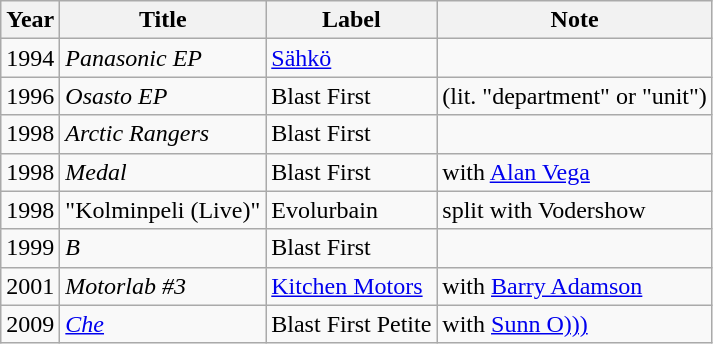<table class="wikitable">
<tr>
<th>Year</th>
<th>Title</th>
<th>Label</th>
<th>Note</th>
</tr>
<tr>
<td>1994</td>
<td><em>Panasonic EP</em></td>
<td><a href='#'>Sähkö</a></td>
</tr>
<tr>
<td>1996</td>
<td><em>Osasto EP</em></td>
<td>Blast First</td>
<td>(lit. "department" or "unit")</td>
</tr>
<tr>
<td>1998</td>
<td><em>Arctic Rangers</em></td>
<td>Blast First</td>
</tr>
<tr>
<td>1998</td>
<td><em>Medal</em></td>
<td>Blast First</td>
<td>with <a href='#'>Alan Vega</a></td>
</tr>
<tr>
<td>1998</td>
<td>"Kolminpeli (Live)"</td>
<td>Evolurbain</td>
<td>split with Vodershow</td>
</tr>
<tr>
<td>1999</td>
<td><em>B</em></td>
<td>Blast First</td>
</tr>
<tr>
<td>2001</td>
<td><em>Motorlab #3</em></td>
<td><a href='#'>Kitchen Motors</a></td>
<td>with <a href='#'>Barry Adamson</a></td>
</tr>
<tr>
<td>2009</td>
<td><em><a href='#'>Che</a></em></td>
<td>Blast First Petite</td>
<td>with <a href='#'>Sunn O)))</a></td>
</tr>
</table>
